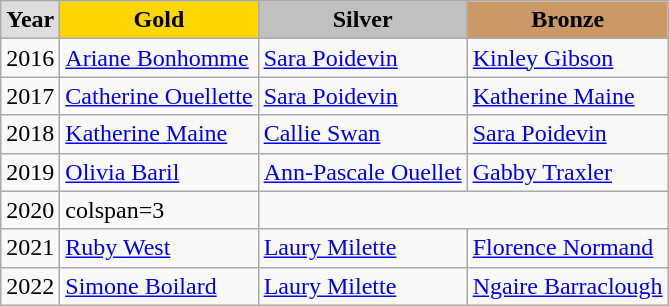<table class="wikitable"">
<tr>
<th style="background:#DDDDDD;">Year</th>
<th style="background:gold;">Gold</th>
<th style="background:silver;">Silver</th>
<th style="background:#cc9966;">Bronze</th>
</tr>
<tr>
<td>2016</td>
<td><a href='#'>Ariane Bonhomme</a></td>
<td><a href='#'>Sara Poidevin</a></td>
<td><a href='#'>Kinley Gibson</a></td>
</tr>
<tr>
<td>2017</td>
<td><a href='#'>Catherine Ouellette</a></td>
<td><a href='#'>Sara Poidevin</a></td>
<td><a href='#'>Katherine Maine</a></td>
</tr>
<tr>
<td>2018</td>
<td><a href='#'>Katherine Maine</a></td>
<td><a href='#'>Callie Swan</a></td>
<td><a href='#'>Sara Poidevin</a></td>
</tr>
<tr>
<td>2019</td>
<td><a href='#'>Olivia Baril</a></td>
<td><a href='#'>Ann-Pascale Ouellet</a></td>
<td><a href='#'>Gabby Traxler</a></td>
</tr>
<tr>
<td>2020</td>
<td>colspan=3 </td>
</tr>
<tr>
<td>2021</td>
<td><a href='#'>Ruby West</a></td>
<td><a href='#'>Laury Milette</a></td>
<td><a href='#'>Florence Normand</a></td>
</tr>
<tr>
<td>2022</td>
<td><a href='#'>Simone Boilard</a></td>
<td><a href='#'>Laury Milette</a></td>
<td><a href='#'>Ngaire Barraclough</a></td>
</tr>
</table>
